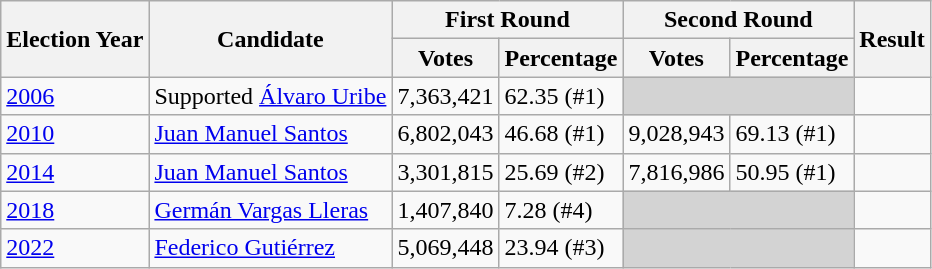<table class="wikitable">
<tr>
<th rowspan="2">Election Year</th>
<th rowspan="2">Candidate</th>
<th colspan="2">First Round</th>
<th colspan="2">Second Round</th>
<th rowspan="2">Result</th>
</tr>
<tr>
<th>Votes</th>
<th>Percentage</th>
<th>Votes</th>
<th>Percentage</th>
</tr>
<tr>
<td><a href='#'>2006</a></td>
<td>Supported <a href='#'>Álvaro Uribe</a></td>
<td>7,363,421</td>
<td>62.35 (#1)</td>
<td colspan="2" style="background:lightgrey;"></td>
<td></td>
</tr>
<tr>
<td><a href='#'>2010</a></td>
<td><a href='#'>Juan Manuel Santos</a></td>
<td>6,802,043</td>
<td>46.68 (#1)</td>
<td>9,028,943</td>
<td>69.13 (#1)</td>
<td></td>
</tr>
<tr>
<td><a href='#'>2014</a></td>
<td><a href='#'>Juan Manuel Santos</a></td>
<td>3,301,815</td>
<td>25.69 (#2)</td>
<td>7,816,986</td>
<td>50.95 (#1)</td>
<td></td>
</tr>
<tr>
<td><a href='#'>2018</a></td>
<td><a href='#'>Germán Vargas Lleras</a></td>
<td>1,407,840</td>
<td>7.28 (#4)</td>
<td colspan="2" style="background:lightgrey;"></td>
<td></td>
</tr>
<tr>
<td><a href='#'>2022</a></td>
<td><a href='#'>Federico Gutiérrez</a></td>
<td>5,069,448</td>
<td>23.94 (#3)</td>
<td colspan="2" style="background:lightgrey;"></td>
<td></td>
</tr>
</table>
